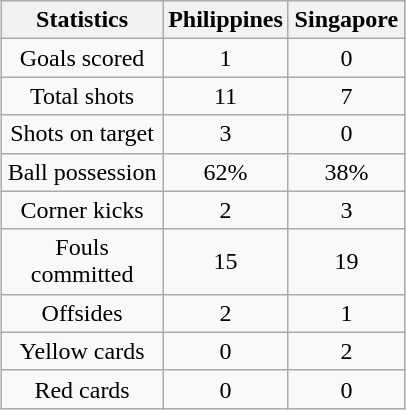<table class="wikitable" style="text-align:center;margin:auto;">
<tr>
<th scope=col width=100>Statistics</th>
<th scope=col width=70>Philippines</th>
<th scope=col width=70>Singapore</th>
</tr>
<tr>
<td>Goals scored</td>
<td>1</td>
<td>0</td>
</tr>
<tr>
<td>Total shots</td>
<td>11</td>
<td>7</td>
</tr>
<tr>
<td>Shots on target</td>
<td>3</td>
<td>0</td>
</tr>
<tr>
<td>Ball possession</td>
<td>62%</td>
<td>38%</td>
</tr>
<tr>
<td>Corner kicks</td>
<td>2</td>
<td>3</td>
</tr>
<tr>
<td>Fouls committed</td>
<td>15</td>
<td>19</td>
</tr>
<tr>
<td>Offsides</td>
<td>2</td>
<td>1</td>
</tr>
<tr>
<td>Yellow cards</td>
<td>0</td>
<td>2</td>
</tr>
<tr>
<td>Red cards</td>
<td>0</td>
<td>0</td>
</tr>
</table>
